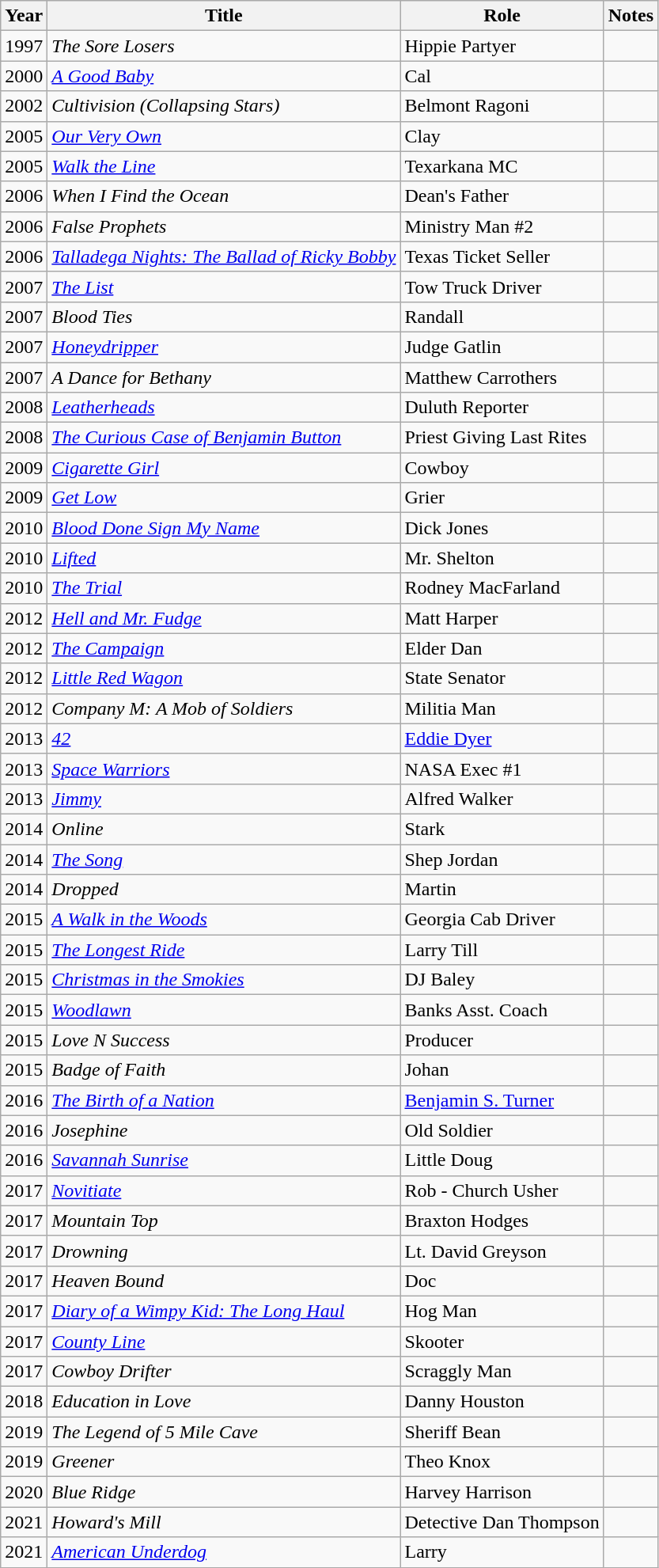<table class="wikitable sortable">
<tr>
<th>Year</th>
<th>Title</th>
<th>Role</th>
<th>Notes</th>
</tr>
<tr>
<td>1997</td>
<td><em>The Sore Losers</em></td>
<td>Hippie Partyer</td>
<td></td>
</tr>
<tr>
<td>2000</td>
<td><em><a href='#'>A Good Baby</a></em></td>
<td>Cal</td>
<td></td>
</tr>
<tr>
<td>2002</td>
<td><em>Cultivision (Collapsing Stars)</em></td>
<td>Belmont Ragoni</td>
<td></td>
</tr>
<tr>
<td>2005</td>
<td><a href='#'><em>Our Very Own</em></a></td>
<td>Clay</td>
<td></td>
</tr>
<tr>
<td>2005</td>
<td><em><a href='#'>Walk the Line</a></em></td>
<td>Texarkana MC</td>
<td></td>
</tr>
<tr>
<td>2006</td>
<td><em>When I Find the Ocean</em></td>
<td>Dean's Father</td>
<td></td>
</tr>
<tr>
<td>2006</td>
<td><em>False Prophets</em></td>
<td>Ministry Man #2</td>
<td></td>
</tr>
<tr>
<td>2006</td>
<td><em><a href='#'>Talladega Nights: The Ballad of Ricky Bobby</a></em></td>
<td>Texas Ticket Seller</td>
<td></td>
</tr>
<tr>
<td>2007</td>
<td><a href='#'><em>The List</em></a></td>
<td>Tow Truck Driver</td>
<td></td>
</tr>
<tr>
<td>2007</td>
<td><em>Blood Ties</em></td>
<td>Randall</td>
<td></td>
</tr>
<tr>
<td>2007</td>
<td><a href='#'><em>Honeydripper</em></a></td>
<td>Judge Gatlin</td>
<td></td>
</tr>
<tr>
<td>2007</td>
<td><em>A Dance for Bethany</em></td>
<td>Matthew Carrothers</td>
<td></td>
</tr>
<tr>
<td>2008</td>
<td><em><a href='#'>Leatherheads</a></em></td>
<td>Duluth Reporter</td>
<td></td>
</tr>
<tr>
<td>2008</td>
<td><a href='#'><em>The Curious Case of Benjamin Button</em></a></td>
<td>Priest Giving Last Rites</td>
<td></td>
</tr>
<tr>
<td>2009</td>
<td><a href='#'><em>Cigarette Girl</em></a></td>
<td>Cowboy</td>
<td></td>
</tr>
<tr>
<td>2009</td>
<td><a href='#'><em>Get Low</em></a></td>
<td>Grier</td>
<td></td>
</tr>
<tr>
<td>2010</td>
<td><a href='#'><em>Blood Done Sign My Name</em></a></td>
<td>Dick Jones</td>
<td></td>
</tr>
<tr>
<td>2010</td>
<td><a href='#'><em>Lifted</em></a></td>
<td>Mr. Shelton</td>
<td></td>
</tr>
<tr>
<td>2010</td>
<td><a href='#'><em>The Trial</em></a></td>
<td>Rodney MacFarland</td>
<td></td>
</tr>
<tr>
<td>2012</td>
<td><em><a href='#'>Hell and Mr. Fudge</a></em></td>
<td>Matt Harper</td>
<td></td>
</tr>
<tr>
<td>2012</td>
<td><a href='#'><em>The Campaign</em></a></td>
<td>Elder Dan</td>
<td></td>
</tr>
<tr>
<td>2012</td>
<td><em><a href='#'>Little Red Wagon</a></em></td>
<td>State Senator</td>
<td></td>
</tr>
<tr>
<td>2012</td>
<td><em>Company M: A Mob of Soldiers</em></td>
<td>Militia Man</td>
<td></td>
</tr>
<tr>
<td>2013</td>
<td><a href='#'><em>42</em></a></td>
<td><a href='#'>Eddie Dyer</a></td>
<td></td>
</tr>
<tr>
<td>2013</td>
<td><a href='#'><em>Space Warriors</em></a></td>
<td>NASA Exec #1</td>
<td></td>
</tr>
<tr>
<td>2013</td>
<td><a href='#'><em>Jimmy</em></a></td>
<td>Alfred Walker</td>
<td></td>
</tr>
<tr>
<td>2014</td>
<td><em>Online</em></td>
<td>Stark</td>
<td></td>
</tr>
<tr>
<td>2014</td>
<td><a href='#'><em>The Song</em></a></td>
<td>Shep Jordan</td>
<td></td>
</tr>
<tr>
<td>2014</td>
<td><em>Dropped</em></td>
<td>Martin</td>
<td></td>
</tr>
<tr>
<td>2015</td>
<td><a href='#'><em>A Walk in the Woods</em></a></td>
<td>Georgia Cab Driver</td>
<td></td>
</tr>
<tr>
<td>2015</td>
<td><a href='#'><em>The Longest Ride</em></a></td>
<td>Larry Till</td>
<td></td>
</tr>
<tr>
<td>2015</td>
<td><em><a href='#'>Christmas in the Smokies</a></em></td>
<td>DJ Baley</td>
<td></td>
</tr>
<tr>
<td>2015</td>
<td><a href='#'><em>Woodlawn</em></a></td>
<td>Banks Asst. Coach</td>
<td></td>
</tr>
<tr>
<td>2015</td>
<td><em>Love N Success</em></td>
<td>Producer</td>
<td></td>
</tr>
<tr>
<td>2015</td>
<td><em>Badge of Faith</em></td>
<td>Johan</td>
<td></td>
</tr>
<tr>
<td>2016</td>
<td><a href='#'><em>The Birth of a Nation</em></a></td>
<td><a href='#'>Benjamin S. Turner</a></td>
<td></td>
</tr>
<tr>
<td>2016</td>
<td><em>Josephine</em></td>
<td>Old Soldier</td>
<td></td>
</tr>
<tr>
<td>2016</td>
<td><em><a href='#'>Savannah Sunrise</a></em></td>
<td>Little Doug</td>
<td></td>
</tr>
<tr>
<td>2017</td>
<td><a href='#'><em>Novitiate</em></a></td>
<td>Rob - Church Usher</td>
<td></td>
</tr>
<tr>
<td>2017</td>
<td><em>Mountain Top</em></td>
<td>Braxton Hodges</td>
<td></td>
</tr>
<tr>
<td>2017</td>
<td><em>Drowning</em></td>
<td>Lt. David Greyson</td>
<td></td>
</tr>
<tr>
<td>2017</td>
<td><em>Heaven Bound</em></td>
<td>Doc</td>
<td></td>
</tr>
<tr>
<td>2017</td>
<td><a href='#'><em>Diary of a Wimpy Kid: The Long Haul</em></a></td>
<td>Hog Man</td>
<td></td>
</tr>
<tr>
<td>2017</td>
<td><em><a href='#'>County Line</a></em></td>
<td>Skooter</td>
<td></td>
</tr>
<tr>
<td>2017</td>
<td><em>Cowboy Drifter</em></td>
<td>Scraggly Man</td>
<td></td>
</tr>
<tr>
<td>2018</td>
<td><em>Education in Love</em></td>
<td>Danny Houston</td>
<td></td>
</tr>
<tr>
<td>2019</td>
<td><em>The Legend of 5 Mile Cave</em></td>
<td>Sheriff Bean</td>
<td></td>
</tr>
<tr>
<td>2019</td>
<td><em>Greener</em></td>
<td>Theo Knox</td>
<td></td>
</tr>
<tr>
<td>2020</td>
<td><em>Blue Ridge</em></td>
<td>Harvey Harrison</td>
<td></td>
</tr>
<tr>
<td>2021</td>
<td><em>Howard's Mill</em></td>
<td>Detective Dan Thompson</td>
<td></td>
</tr>
<tr>
<td>2021</td>
<td><a href='#'><em>American Underdog</em></a></td>
<td>Larry</td>
<td></td>
</tr>
</table>
